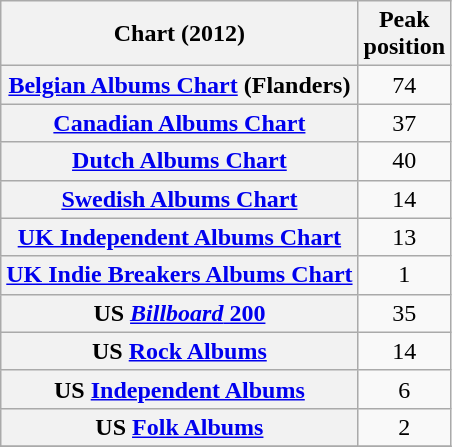<table class="wikitable sortable plainrowheaders" style="text-align:center;">
<tr>
<th>Chart (2012)</th>
<th>Peak<br>position</th>
</tr>
<tr>
<th scope="row"><a href='#'>Belgian Albums Chart</a> (Flanders)</th>
<td>74</td>
</tr>
<tr>
<th scope="row"><a href='#'>Canadian Albums Chart</a></th>
<td>37</td>
</tr>
<tr>
<th scope="row"><a href='#'>Dutch Albums Chart</a></th>
<td>40</td>
</tr>
<tr>
<th scope="row"><a href='#'>Swedish Albums Chart</a></th>
<td>14</td>
</tr>
<tr>
<th scope="row"><a href='#'>UK Independent Albums Chart</a></th>
<td>13</td>
</tr>
<tr>
<th scope="row"><a href='#'>UK Indie Breakers Albums Chart</a></th>
<td>1</td>
</tr>
<tr>
<th scope="row">US <a href='#'><em>Billboard</em> 200</a></th>
<td>35</td>
</tr>
<tr>
<th scope="row">US <a href='#'>Rock Albums</a></th>
<td>14</td>
</tr>
<tr>
<th scope="row">US <a href='#'>Independent Albums</a></th>
<td>6</td>
</tr>
<tr>
<th scope="row">US <a href='#'>Folk Albums</a></th>
<td>2</td>
</tr>
<tr>
</tr>
</table>
